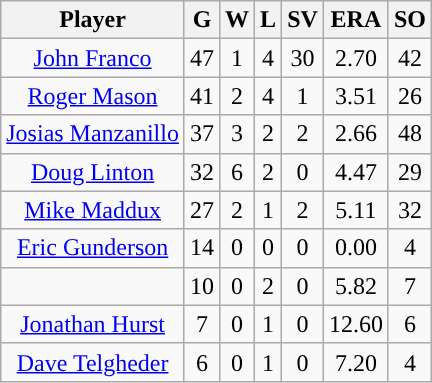<table class="wikitable sortable">
<tr>
<th>Player</th>
<th>G</th>
<th>W</th>
<th>L</th>
<th>SV</th>
<th>ERA</th>
<th>SO</th>
</tr>
<tr align="center">
<td><a href='#'>John Franco</a></td>
<td>47</td>
<td>1</td>
<td>4</td>
<td>30</td>
<td>2.70</td>
<td>42</td>
</tr>
<tr align=center>
<td><a href='#'>Roger Mason</a></td>
<td>41</td>
<td>2</td>
<td>4</td>
<td>1</td>
<td>3.51</td>
<td>26</td>
</tr>
<tr align=center>
<td><a href='#'>Josias Manzanillo</a></td>
<td>37</td>
<td>3</td>
<td>2</td>
<td>2</td>
<td>2.66</td>
<td>48</td>
</tr>
<tr align=center>
<td><a href='#'>Doug Linton</a></td>
<td>32</td>
<td>6</td>
<td>2</td>
<td>0</td>
<td>4.47</td>
<td>29</td>
</tr>
<tr align=center>
<td><a href='#'>Mike Maddux</a></td>
<td>27</td>
<td>2</td>
<td>1</td>
<td>2</td>
<td>5.11</td>
<td>32</td>
</tr>
<tr align=center>
<td><a href='#'>Eric Gunderson</a></td>
<td>14</td>
<td>0</td>
<td>0</td>
<td>0</td>
<td>0.00</td>
<td>4</td>
</tr>
<tr align=center>
<td></td>
<td>10</td>
<td>0</td>
<td>2</td>
<td>0</td>
<td>5.82</td>
<td>7</td>
</tr>
<tr align="center">
<td><a href='#'>Jonathan Hurst</a></td>
<td>7</td>
<td>0</td>
<td>1</td>
<td>0</td>
<td>12.60</td>
<td>6</td>
</tr>
<tr align=center>
<td><a href='#'>Dave Telgheder</a></td>
<td>6</td>
<td>0</td>
<td>1</td>
<td>0</td>
<td>7.20</td>
<td>4</td>
</tr>
</table>
